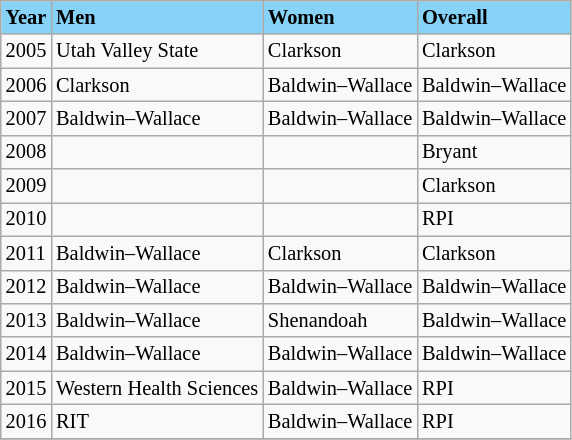<table class="wikitable" style="font-size:85%;">
<tr ! style="background-color: #87D3F8;">
<td><strong>Year</strong></td>
<td><strong>Men</strong></td>
<td><strong>Women</strong></td>
<td><strong>Overall</strong></td>
</tr>
<tr --->
<td>2005</td>
<td>Utah Valley State</td>
<td>Clarkson</td>
<td>Clarkson</td>
</tr>
<tr --->
<td>2006</td>
<td>Clarkson</td>
<td>Baldwin–Wallace</td>
<td>Baldwin–Wallace</td>
</tr>
<tr --->
<td>2007</td>
<td>Baldwin–Wallace</td>
<td>Baldwin–Wallace</td>
<td>Baldwin–Wallace</td>
</tr>
<tr --->
<td>2008</td>
<td></td>
<td></td>
<td>Bryant</td>
</tr>
<tr --->
<td>2009</td>
<td></td>
<td></td>
<td>Clarkson</td>
</tr>
<tr --->
<td>2010</td>
<td></td>
<td></td>
<td>RPI</td>
</tr>
<tr --->
<td>2011</td>
<td>Baldwin–Wallace</td>
<td>Clarkson</td>
<td>Clarkson</td>
</tr>
<tr --->
<td>2012</td>
<td>Baldwin–Wallace</td>
<td>Baldwin–Wallace</td>
<td>Baldwin–Wallace</td>
</tr>
<tr --->
<td>2013</td>
<td>Baldwin–Wallace</td>
<td>Shenandoah</td>
<td>Baldwin–Wallace</td>
</tr>
<tr --->
<td>2014</td>
<td>Baldwin–Wallace</td>
<td>Baldwin–Wallace</td>
<td>Baldwin–Wallace</td>
</tr>
<tr --->
<td>2015</td>
<td>Western Health Sciences</td>
<td>Baldwin–Wallace</td>
<td>RPI</td>
</tr>
<tr --->
<td>2016</td>
<td>RIT</td>
<td>Baldwin–Wallace</td>
<td>RPI</td>
</tr>
<tr --->
</tr>
</table>
